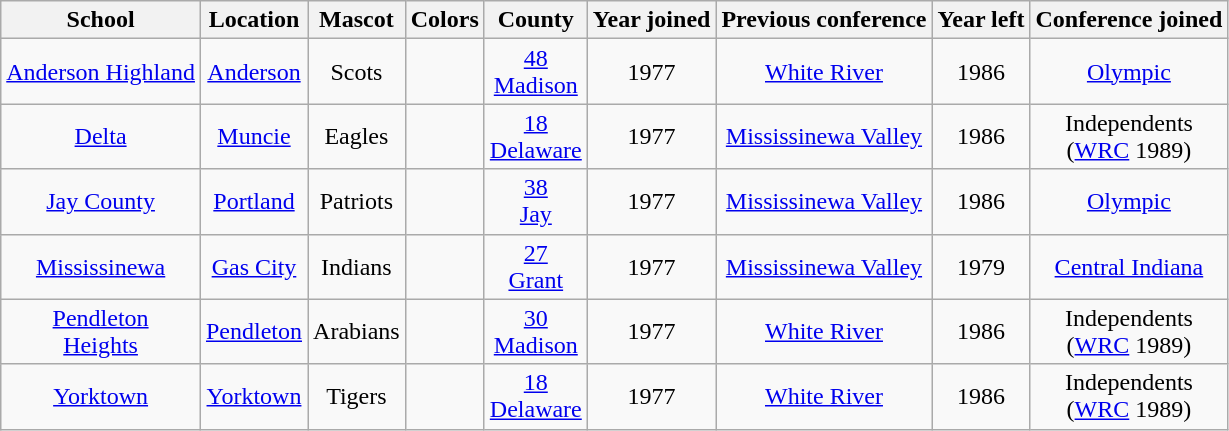<table class="wikitable" style="text-align:center;">
<tr>
<th>School</th>
<th>Location</th>
<th>Mascot</th>
<th>Colors</th>
<th>County</th>
<th>Year joined</th>
<th>Previous conference</th>
<th>Year left</th>
<th>Conference joined</th>
</tr>
<tr>
<td><a href='#'>Anderson Highland</a></td>
<td><a href='#'>Anderson</a></td>
<td>Scots</td>
<td>  </td>
<td><a href='#'>48 <br> Madison</a></td>
<td>1977</td>
<td><a href='#'>White River</a></td>
<td>1986</td>
<td><a href='#'>Olympic</a></td>
</tr>
<tr>
<td><a href='#'>Delta</a></td>
<td><a href='#'>Muncie</a></td>
<td>Eagles</td>
<td>  </td>
<td><a href='#'>18 <br> Delaware</a></td>
<td>1977</td>
<td><a href='#'>Mississinewa Valley</a></td>
<td>1986</td>
<td>Independents<br>(<a href='#'>WRC</a> 1989)</td>
</tr>
<tr>
<td><a href='#'>Jay County</a></td>
<td><a href='#'>Portland</a></td>
<td>Patriots</td>
<td>  </td>
<td><a href='#'>38 <br> Jay</a></td>
<td>1977</td>
<td><a href='#'>Mississinewa Valley</a></td>
<td>1986</td>
<td><a href='#'>Olympic</a></td>
</tr>
<tr>
<td><a href='#'>Mississinewa</a></td>
<td><a href='#'>Gas City</a></td>
<td>Indians</td>
<td> </td>
<td><a href='#'>27 <br> Grant</a></td>
<td>1977</td>
<td><a href='#'>Mississinewa Valley</a></td>
<td>1979</td>
<td><a href='#'>Central Indiana</a></td>
</tr>
<tr>
<td><a href='#'>Pendleton <br> Heights</a></td>
<td><a href='#'>Pendleton</a></td>
<td>Arabians</td>
<td> </td>
<td><a href='#'>30 <br> Madison</a></td>
<td>1977</td>
<td><a href='#'>White River</a></td>
<td>1986</td>
<td>Independents<br>(<a href='#'>WRC</a> 1989)</td>
</tr>
<tr>
<td><a href='#'>Yorktown</a></td>
<td><a href='#'>Yorktown</a></td>
<td>Tigers</td>
<td>  </td>
<td><a href='#'>18 <br> Delaware</a></td>
<td>1977</td>
<td><a href='#'>White River</a></td>
<td>1986</td>
<td>Independents<br>(<a href='#'>WRC</a> 1989)</td>
</tr>
</table>
